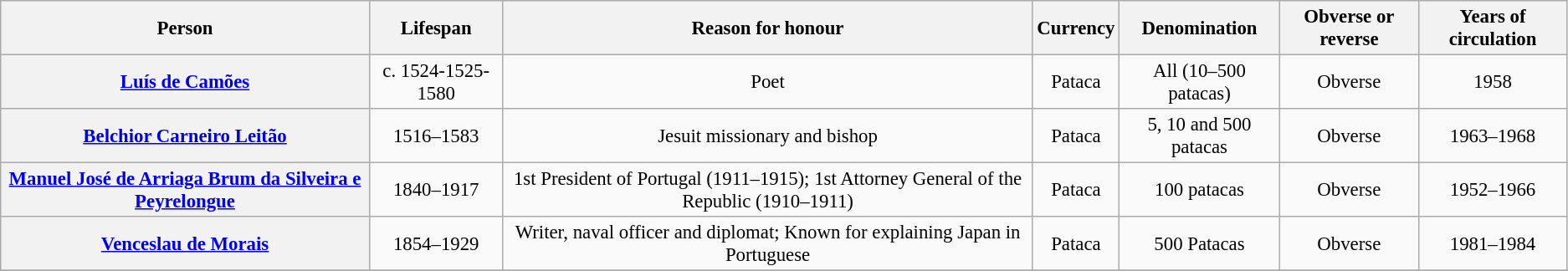<table class="wikitable" style="font-size:95%; text-align:center;">
<tr>
<th>Person</th>
<th>Lifespan</th>
<th>Reason for honour</th>
<th>Currency</th>
<th>Denomination</th>
<th>Obverse or reverse</th>
<th>Years of circulation</th>
</tr>
<tr>
<th><a href='#'>Luís de Camões</a></th>
<td>c. 1524-1525-1580</td>
<td>Poet</td>
<td>Pataca</td>
<td>All (10–500 patacas)</td>
<td>Obverse</td>
<td>1958</td>
</tr>
<tr>
<th><a href='#'>Belchior Carneiro Leitão</a></th>
<td>1516–1583</td>
<td>Jesuit missionary and bishop</td>
<td>Pataca</td>
<td>5, 10 and 500 patacas</td>
<td>Obverse</td>
<td>1963–1968</td>
</tr>
<tr>
<th><a href='#'>Manuel José de Arriaga Brum da Silveira e Peyrelongue</a></th>
<td>1840–1917</td>
<td>1st President of Portugal (1911–1915); 1st Attorney General of the Republic (1910–1911)</td>
<td>Pataca</td>
<td>100 patacas</td>
<td>Obverse</td>
<td>1952–1966</td>
</tr>
<tr>
<th><a href='#'>Venceslau de Morais</a></th>
<td>1854–1929</td>
<td>Writer, naval officer and diplomat; Known for explaining Japan in Portuguese</td>
<td>Pataca</td>
<td>500 Patacas</td>
<td>Obverse</td>
<td>1981–1984</td>
</tr>
<tr>
</tr>
</table>
